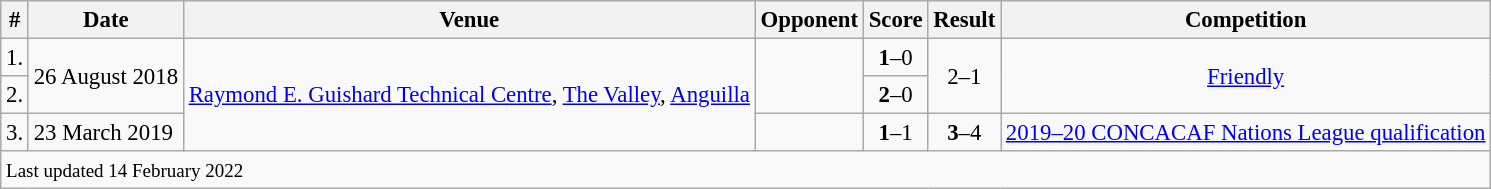<table class="wikitable" style="font-size:95%">
<tr>
<th>#</th>
<th>Date</th>
<th>Venue</th>
<th>Opponent</th>
<th>Score</th>
<th>Result</th>
<th>Competition</th>
</tr>
<tr>
<td>1.</td>
<td rowspan=2>26 August 2018</td>
<td rowspan=3><a href='#'>Raymond E. Guishard Technical Centre</a>, <a href='#'>The Valley</a>, <a href='#'>Anguilla</a></td>
<td rowspan=2></td>
<td align=center><strong>1</strong>–0</td>
<td rowspan=2 style="text-align:center;">2–1</td>
<td rowspan=2 style="text-align:center;"><a href='#'>Friendly</a></td>
</tr>
<tr>
<td>2.</td>
<td align=center><strong>2</strong>–0</td>
</tr>
<tr>
<td>3.</td>
<td>23 March 2019</td>
<td></td>
<td align=center><strong>1</strong>–1</td>
<td align=center><strong>3</strong>–4</td>
<td><a href='#'>2019–20 CONCACAF Nations League qualification</a></td>
</tr>
<tr>
<td colspan="7"><small>Last updated 14 February 2022</small></td>
</tr>
</table>
